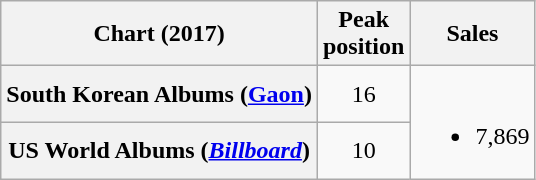<table class="wikitable plainrowheaders" style="text-align:center">
<tr>
<th scope="col">Chart (2017)</th>
<th scope="col">Peak<br>position</th>
<th>Sales</th>
</tr>
<tr>
<th scope="row">South Korean Albums (<a href='#'>Gaon</a>)</th>
<td>16</td>
<td rowspan="2"><br><ul><li>7,869</li></ul></td>
</tr>
<tr>
<th scope="row">US World Albums (<em><a href='#'>Billboard</a></em>)</th>
<td>10</td>
</tr>
</table>
